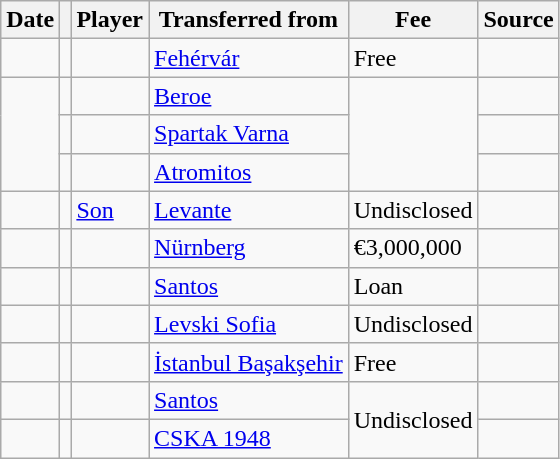<table class="wikitable plainrowheaders sortable">
<tr>
<th scope="col">Date</th>
<th></th>
<th scope="col">Player</th>
<th>Transferred from</th>
<th style="width: 65px;">Fee</th>
<th scope="col">Source</th>
</tr>
<tr>
<td></td>
<td align="center"></td>
<td></td>
<td> <a href='#'>Fehérvár</a></td>
<td>Free</td>
<td></td>
</tr>
<tr>
<td rowspan=3></td>
<td align="center"></td>
<td></td>
<td> <a href='#'>Beroe</a></td>
<td rowspan=3></td>
<td></td>
</tr>
<tr>
<td align="center"></td>
<td></td>
<td> <a href='#'>Spartak Varna</a></td>
<td></td>
</tr>
<tr>
<td align="center"></td>
<td></td>
<td> <a href='#'>Atromitos</a></td>
<td></td>
</tr>
<tr>
<td></td>
<td align="center"></td>
<td> <a href='#'>Son</a></td>
<td> <a href='#'>Levante</a></td>
<td>Undisclosed</td>
<td></td>
</tr>
<tr>
<td></td>
<td align="center"></td>
<td></td>
<td> <a href='#'>Nürnberg</a></td>
<td>€3,000,000</td>
<td></td>
</tr>
<tr>
<td></td>
<td align="center"></td>
<td></td>
<td> <a href='#'>Santos</a></td>
<td>Loan</td>
<td></td>
</tr>
<tr>
<td></td>
<td align="center"></td>
<td></td>
<td> <a href='#'>Levski Sofia</a></td>
<td>Undisclosed</td>
<td></td>
</tr>
<tr>
<td></td>
<td align="center"></td>
<td></td>
<td> <a href='#'>İstanbul Başakşehir</a></td>
<td>Free</td>
<td></td>
</tr>
<tr>
<td></td>
<td align="center"></td>
<td></td>
<td> <a href='#'>Santos</a></td>
<td rowspan=2>Undisclosed</td>
<td></td>
</tr>
<tr>
<td></td>
<td align="center"></td>
<td></td>
<td> <a href='#'>CSKA 1948</a></td>
<td></td>
</tr>
</table>
